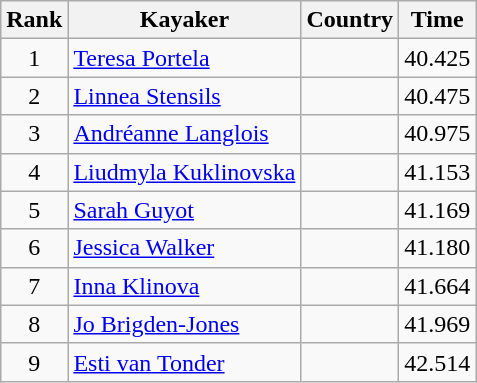<table class="wikitable" style="text-align:center">
<tr>
<th>Rank</th>
<th>Kayaker</th>
<th>Country</th>
<th>Time</th>
</tr>
<tr>
<td>1</td>
<td align="left"><a href='#'>Teresa Portela</a></td>
<td align="left"></td>
<td>40.425</td>
</tr>
<tr>
<td>2</td>
<td align="left"><a href='#'>Linnea Stensils</a></td>
<td align="left"></td>
<td>40.475</td>
</tr>
<tr>
<td>3</td>
<td align="left"><a href='#'>Andréanne Langlois</a></td>
<td align="left"></td>
<td>40.975</td>
</tr>
<tr>
<td>4</td>
<td align="left"><a href='#'>Liudmyla Kuklinovska</a></td>
<td align="left"></td>
<td>41.153</td>
</tr>
<tr>
<td>5</td>
<td align="left"><a href='#'>Sarah Guyot</a></td>
<td align="left"></td>
<td>41.169</td>
</tr>
<tr>
<td>6</td>
<td align="left"><a href='#'>Jessica Walker</a></td>
<td align="left"></td>
<td>41.180</td>
</tr>
<tr>
<td>7</td>
<td align="left"><a href='#'>Inna Klinova</a></td>
<td align="left"></td>
<td>41.664</td>
</tr>
<tr>
<td>8</td>
<td align="left"><a href='#'>Jo Brigden-Jones</a></td>
<td align="left"></td>
<td>41.969</td>
</tr>
<tr>
<td>9</td>
<td align="left"><a href='#'>Esti van Tonder</a></td>
<td align="left"></td>
<td>42.514</td>
</tr>
</table>
